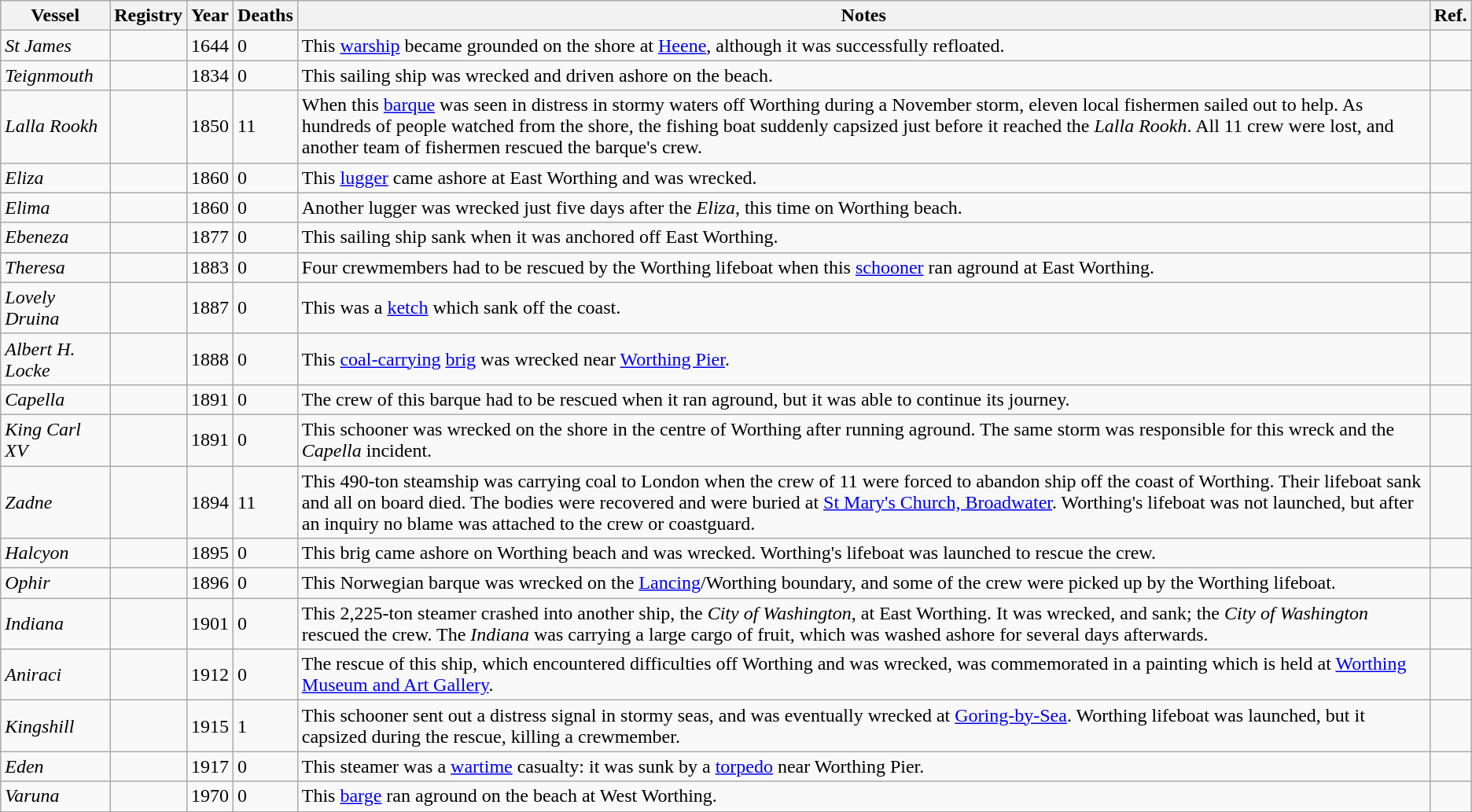<table class="wikitable sortable">
<tr>
<th>Vessel</th>
<th>Registry</th>
<th>Year</th>
<th>Deaths</th>
<th class="unsortable">Notes</th>
<th class="unsortable">Ref.</th>
</tr>
<tr>
<td><em>St James</em></td>
<td></td>
<td>1644</td>
<td>0</td>
<td>This <a href='#'>warship</a> became grounded on the shore at <a href='#'>Heene</a>, although it was successfully refloated.</td>
<td></td>
</tr>
<tr>
<td><em>Teignmouth</em></td>
<td></td>
<td>1834</td>
<td>0</td>
<td>This sailing ship was wrecked and driven ashore on the beach.</td>
<td></td>
</tr>
<tr>
<td><em>Lalla Rookh</em></td>
<td></td>
<td>1850</td>
<td>11</td>
<td>When this <a href='#'>barque</a> was seen in distress in stormy waters  off Worthing during a November storm, eleven local fishermen sailed out to help.  As hundreds of people watched from the shore, the fishing boat suddenly capsized just before it reached the <em>Lalla Rookh</em>.  All 11 crew were lost, and another team of fishermen rescued the barque's crew.</td>
<td><br></td>
</tr>
<tr>
<td><em>Eliza</em></td>
<td></td>
<td>1860</td>
<td>0</td>
<td>This <a href='#'>lugger</a> came ashore at East Worthing and was wrecked.</td>
<td></td>
</tr>
<tr>
<td><em>Elima</em></td>
<td></td>
<td>1860</td>
<td>0</td>
<td>Another lugger was wrecked just five days after the <em>Eliza</em>, this time on Worthing beach.</td>
<td></td>
</tr>
<tr>
<td><em>Ebeneza</em></td>
<td></td>
<td>1877</td>
<td>0</td>
<td>This sailing ship sank when it was anchored off East Worthing.</td>
<td></td>
</tr>
<tr>
<td><em>Theresa</em></td>
<td></td>
<td>1883</td>
<td>0</td>
<td>Four crewmembers had to be rescued by the Worthing lifeboat when this <a href='#'>schooner</a> ran aground at East Worthing.</td>
<td></td>
</tr>
<tr>
<td><em>Lovely Druina</em></td>
<td></td>
<td>1887</td>
<td>0</td>
<td>This was a <a href='#'>ketch</a> which sank off the coast.</td>
<td></td>
</tr>
<tr>
<td><em>Albert H. Locke</em></td>
<td></td>
<td>1888</td>
<td>0</td>
<td>This <a href='#'>coal-carrying</a> <a href='#'>brig</a> was wrecked near <a href='#'>Worthing Pier</a>.</td>
<td></td>
</tr>
<tr>
<td><em>Capella</em></td>
<td></td>
<td>1891</td>
<td>0</td>
<td>The crew of this barque had to be rescued when it ran aground, but it was able to continue its journey.</td>
<td></td>
</tr>
<tr>
<td><em>King Carl XV</em></td>
<td></td>
<td>1891</td>
<td>0</td>
<td>This schooner was wrecked on the shore in the centre of Worthing after running aground.  The same storm was responsible for this wreck and the <em>Capella</em> incident.</td>
<td></td>
</tr>
<tr>
<td><em>Zadne</em></td>
<td></td>
<td>1894</td>
<td>11</td>
<td>This 490-ton steamship was carrying coal to London when the crew of 11 were forced to abandon ship off the coast of Worthing.  Their lifeboat sank and all on board died.  The bodies were recovered and were buried at <a href='#'>St Mary's Church, Broadwater</a>.  Worthing's lifeboat was not launched, but after an inquiry no blame was attached to the crew or coastguard.</td>
<td></td>
</tr>
<tr>
<td><em>Halcyon</em></td>
<td></td>
<td>1895</td>
<td>0</td>
<td>This brig came ashore on Worthing beach and was wrecked.  Worthing's lifeboat was launched to rescue the crew.</td>
<td></td>
</tr>
<tr>
<td><em>Ophir</em></td>
<td></td>
<td>1896</td>
<td>0</td>
<td>This Norwegian barque was wrecked on the <a href='#'>Lancing</a>/Worthing boundary, and some of the crew were picked up by the Worthing lifeboat.</td>
<td></td>
</tr>
<tr>
<td><em>Indiana</em></td>
<td></td>
<td>1901</td>
<td>0</td>
<td>This 2,225-ton steamer crashed into another ship, the <em>City of Washington</em>, at East Worthing.  It was wrecked, and sank; the <em>City of Washington</em> rescued the crew.  The <em>Indiana</em> was carrying a large cargo of fruit, which was washed ashore for several days afterwards.</td>
<td></td>
</tr>
<tr>
<td><em>Aniraci</em></td>
<td></td>
<td>1912</td>
<td>0</td>
<td>The rescue of this ship, which encountered difficulties off Worthing and was wrecked, was commemorated in a painting which is held at <a href='#'>Worthing Museum and Art Gallery</a>.</td>
<td></td>
</tr>
<tr>
<td><em>Kingshill</em></td>
<td></td>
<td>1915</td>
<td>1</td>
<td>This schooner sent out a distress signal in stormy seas, and was eventually wrecked at <a href='#'>Goring-by-Sea</a>.  Worthing lifeboat was launched, but it capsized during the rescue, killing a crewmember.</td>
<td></td>
</tr>
<tr>
<td><em>Eden</em></td>
<td></td>
<td>1917</td>
<td>0</td>
<td>This steamer was a <a href='#'>wartime</a> casualty: it was sunk by a <a href='#'>torpedo</a> near Worthing Pier.</td>
<td></td>
</tr>
<tr>
<td><em>Varuna</em></td>
<td></td>
<td>1970</td>
<td>0</td>
<td>This <a href='#'>barge</a> ran aground on the beach at West Worthing.</td>
<td></td>
</tr>
</table>
